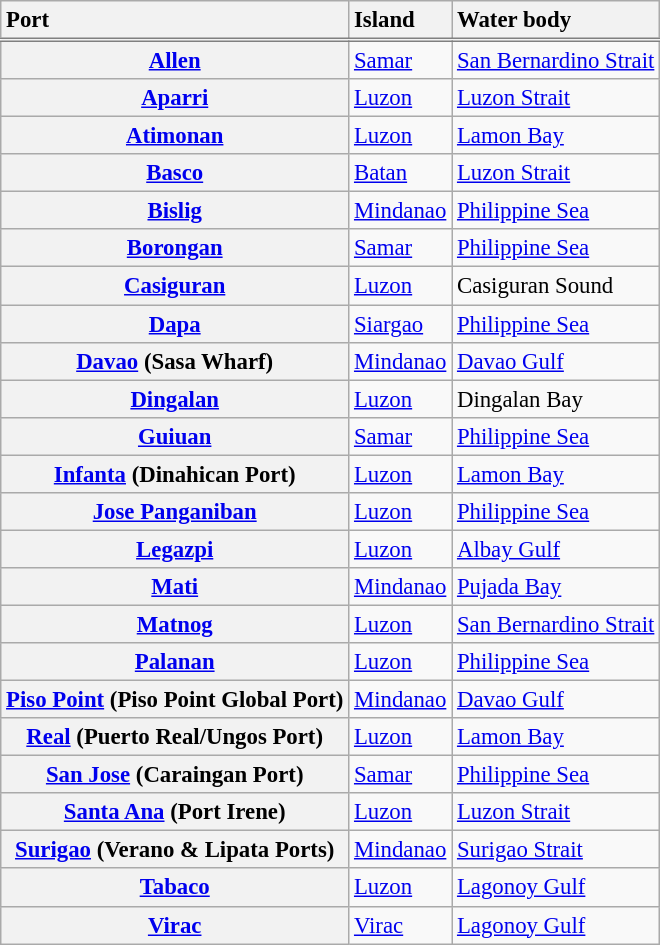<table class="wikitable sortable plainrowheaders" style="font-size:95%;">
<tr style="border-bottom:double grey;">
<th scope="col" style="text-align:left;">Port </th>
<th scope="col" style="text-align:left;">Island</th>
<th scope="col" style="text-align:left;">Water body</th>
</tr>
<tr>
<th scope="row"><a href='#'>Allen</a></th>
<td><a href='#'>Samar</a></td>
<td><a href='#'>San Bernardino Strait</a></td>
</tr>
<tr>
<th scope="row"><a href='#'>Aparri</a></th>
<td><a href='#'>Luzon</a></td>
<td><a href='#'>Luzon Strait</a></td>
</tr>
<tr>
<th scope="row"><a href='#'>Atimonan</a></th>
<td><a href='#'>Luzon</a></td>
<td><a href='#'>Lamon Bay</a></td>
</tr>
<tr>
<th scope="row"><a href='#'>Basco</a></th>
<td><a href='#'>Batan</a></td>
<td><a href='#'>Luzon Strait</a></td>
</tr>
<tr>
<th scope="row"><a href='#'>Bislig</a></th>
<td><a href='#'>Mindanao</a></td>
<td><a href='#'>Philippine Sea</a></td>
</tr>
<tr>
<th scope="row"><a href='#'>Borongan</a></th>
<td><a href='#'>Samar</a></td>
<td><a href='#'>Philippine Sea</a></td>
</tr>
<tr>
<th scope="row"><a href='#'>Casiguran</a></th>
<td><a href='#'>Luzon</a></td>
<td>Casiguran Sound</td>
</tr>
<tr>
<th scope="row"><a href='#'>Dapa</a></th>
<td><a href='#'>Siargao</a></td>
<td><a href='#'>Philippine Sea</a></td>
</tr>
<tr>
<th scope="row"><a href='#'>Davao</a> (Sasa Wharf)</th>
<td><a href='#'>Mindanao</a></td>
<td><a href='#'>Davao Gulf</a></td>
</tr>
<tr>
<th scope="row"><a href='#'>Dingalan</a></th>
<td><a href='#'>Luzon</a></td>
<td>Dingalan Bay</td>
</tr>
<tr>
<th scope="row"><a href='#'>Guiuan</a></th>
<td><a href='#'>Samar</a></td>
<td><a href='#'>Philippine Sea</a></td>
</tr>
<tr>
<th scope="row"><a href='#'>Infanta</a> (Dinahican Port)</th>
<td><a href='#'>Luzon</a></td>
<td><a href='#'>Lamon Bay</a></td>
</tr>
<tr>
<th scope="row"><a href='#'>Jose Panganiban</a></th>
<td><a href='#'>Luzon</a></td>
<td><a href='#'>Philippine Sea</a></td>
</tr>
<tr>
<th scope="row"><a href='#'>Legazpi</a></th>
<td><a href='#'>Luzon</a></td>
<td><a href='#'>Albay Gulf</a></td>
</tr>
<tr>
<th scope="row"><a href='#'>Mati</a></th>
<td><a href='#'>Mindanao</a></td>
<td><a href='#'>Pujada Bay</a></td>
</tr>
<tr>
<th scope="row"><a href='#'>Matnog</a></th>
<td><a href='#'>Luzon</a></td>
<td><a href='#'>San Bernardino Strait</a></td>
</tr>
<tr>
<th scope="row"><a href='#'>Palanan</a></th>
<td><a href='#'>Luzon</a></td>
<td><a href='#'>Philippine Sea</a></td>
</tr>
<tr>
<th scope="row"><a href='#'>Piso Point</a>  (Piso Point Global Port)</th>
<td><a href='#'>Mindanao</a></td>
<td><a href='#'>Davao Gulf</a></td>
</tr>
<tr>
<th scope="row"><a href='#'>Real</a> (Puerto Real/Ungos Port)</th>
<td><a href='#'>Luzon</a></td>
<td><a href='#'>Lamon Bay</a></td>
</tr>
<tr>
<th scope="row"><a href='#'>San Jose</a> (Caraingan Port)</th>
<td><a href='#'>Samar</a></td>
<td><a href='#'>Philippine Sea</a></td>
</tr>
<tr>
<th scope="row"><a href='#'>Santa Ana</a> (Port Irene)</th>
<td><a href='#'>Luzon</a></td>
<td><a href='#'>Luzon Strait</a></td>
</tr>
<tr>
<th scope="row"><a href='#'>Surigao</a> (Verano & Lipata Ports)</th>
<td><a href='#'>Mindanao</a></td>
<td><a href='#'>Surigao Strait</a></td>
</tr>
<tr>
<th scope="row"><a href='#'>Tabaco</a></th>
<td><a href='#'>Luzon</a></td>
<td><a href='#'>Lagonoy Gulf</a></td>
</tr>
<tr>
<th scope="row"><a href='#'>Virac</a></th>
<td><a href='#'>Virac</a></td>
<td><a href='#'>Lagonoy Gulf</a></td>
</tr>
</table>
